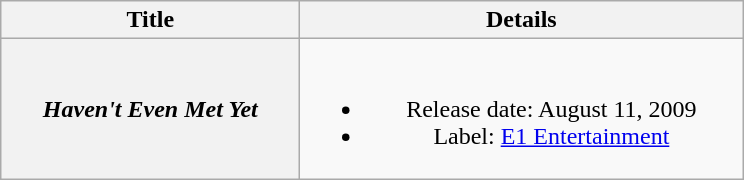<table class="wikitable plainrowheaders" style="text-align:center;">
<tr>
<th style="width:12em;">Title</th>
<th style="width:18em;">Details</th>
</tr>
<tr>
<th scope="row"><em>Haven't Even Met Yet</em></th>
<td><br><ul><li>Release date: August 11, 2009</li><li>Label: <a href='#'>E1 Entertainment</a></li></ul></td>
</tr>
</table>
